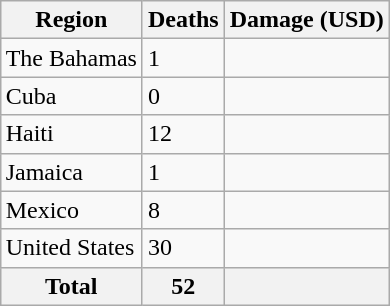<table class="wikitable sortable" style="float:right">
<tr>
<th>Region</th>
<th>Deaths</th>
<th>Damage (USD)</th>
</tr>
<tr>
<td>The Bahamas</td>
<td>1</td>
<td></td>
</tr>
<tr>
<td>Cuba</td>
<td>0</td>
<td></td>
</tr>
<tr>
<td>Haiti</td>
<td>12</td>
<td></td>
</tr>
<tr>
<td>Jamaica</td>
<td>1</td>
<td></td>
</tr>
<tr>
<td>Mexico</td>
<td>8</td>
<td></td>
</tr>
<tr>
<td>United States</td>
<td>30</td>
<td></td>
</tr>
<tr class="sortbottom">
<th>Total</th>
<th>52</th>
<th></th>
</tr>
</table>
